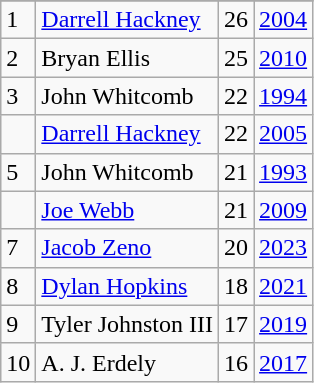<table class="wikitable">
<tr>
</tr>
<tr>
<td>1</td>
<td><a href='#'>Darrell Hackney</a></td>
<td>26</td>
<td><a href='#'>2004</a></td>
</tr>
<tr>
<td>2</td>
<td>Bryan Ellis</td>
<td>25</td>
<td><a href='#'>2010</a></td>
</tr>
<tr>
<td>3</td>
<td>John Whitcomb</td>
<td>22</td>
<td><a href='#'>1994</a></td>
</tr>
<tr>
<td></td>
<td><a href='#'>Darrell Hackney</a></td>
<td>22</td>
<td><a href='#'>2005</a></td>
</tr>
<tr>
<td>5</td>
<td>John Whitcomb</td>
<td>21</td>
<td><a href='#'>1993</a></td>
</tr>
<tr>
<td></td>
<td><a href='#'>Joe Webb</a></td>
<td>21</td>
<td><a href='#'>2009</a></td>
</tr>
<tr>
<td>7</td>
<td><a href='#'>Jacob Zeno</a></td>
<td>20</td>
<td><a href='#'>2023</a></td>
</tr>
<tr>
<td>8</td>
<td><a href='#'>Dylan Hopkins</a></td>
<td>18</td>
<td><a href='#'>2021</a></td>
</tr>
<tr>
<td>9</td>
<td>Tyler Johnston III</td>
<td>17</td>
<td><a href='#'>2019</a></td>
</tr>
<tr>
<td>10</td>
<td>A. J. Erdely</td>
<td>16</td>
<td><a href='#'>2017</a></td>
</tr>
</table>
